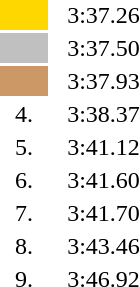<table style="text-align:center">
<tr>
<td width=30 bgcolor=gold></td>
<td align=left></td>
<td width=60>3:37.26</td>
</tr>
<tr>
<td bgcolor=silver></td>
<td align=left></td>
<td>3:37.50</td>
</tr>
<tr>
<td bgcolor=cc9966></td>
<td align=left></td>
<td>3:37.93</td>
</tr>
<tr>
<td>4.</td>
<td align=left></td>
<td>3:38.37</td>
</tr>
<tr>
<td>5.</td>
<td align=left></td>
<td>3:41.12</td>
</tr>
<tr>
<td>6.</td>
<td align=left></td>
<td>3:41.60</td>
</tr>
<tr>
<td>7.</td>
<td align=left></td>
<td>3:41.70</td>
</tr>
<tr>
<td>8.</td>
<td align=left></td>
<td>3:43.46</td>
</tr>
<tr>
<td>9.</td>
<td align=left></td>
<td>3:46.92</td>
</tr>
</table>
